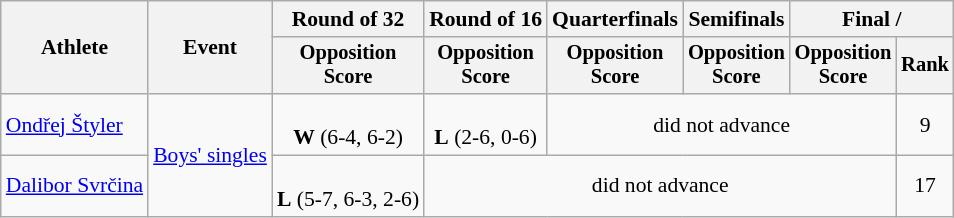<table class=wikitable style="font-size:90%">
<tr>
<th rowspan=2>Athlete</th>
<th rowspan=2>Event</th>
<th>Round of 32</th>
<th>Round of 16</th>
<th>Quarterfinals</th>
<th>Semifinals</th>
<th colspan=2>Final / </th>
</tr>
<tr style="font-size:95%">
<th>Opposition<br>Score</th>
<th>Opposition<br>Score</th>
<th>Opposition<br>Score</th>
<th>Opposition<br>Score</th>
<th>Opposition<br>Score</th>
<th>Rank</th>
</tr>
<tr align=center>
<td align=left><a href='#'>Ondřej Štyler</a></td>
<td rowspan=2 align=left><a href='#'>Boys' singles</a></td>
<td><br><strong>W</strong> (6-4, 6-2)</td>
<td><br><strong>L</strong> (2-6, 0-6)</td>
<td colspan=3>did not advance</td>
<td>9</td>
</tr>
<tr align=center>
<td align=left><a href='#'>Dalibor Svrčina</a></td>
<td><br><strong>L</strong> (5-7, 6-3, 2-6)</td>
<td colspan=4>did not advance</td>
<td>17</td>
</tr>
</table>
